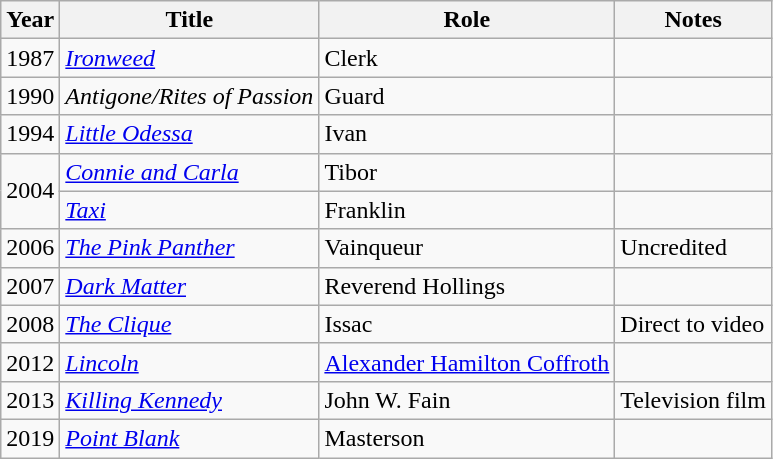<table class="wikitable sortable">
<tr>
<th>Year</th>
<th>Title</th>
<th>Role</th>
<th class="unsortable">Notes</th>
</tr>
<tr>
<td>1987</td>
<td><em><a href='#'>Ironweed</a></em></td>
<td>Clerk</td>
<td></td>
</tr>
<tr>
<td>1990</td>
<td><em>Antigone/Rites of Passion</em></td>
<td>Guard</td>
<td></td>
</tr>
<tr>
<td>1994</td>
<td><em><a href='#'>Little Odessa</a></em></td>
<td>Ivan</td>
<td></td>
</tr>
<tr>
<td rowspan=2>2004</td>
<td><em><a href='#'>Connie and Carla</a></em></td>
<td>Tibor</td>
<td></td>
</tr>
<tr>
<td><em><a href='#'>Taxi</a></em></td>
<td>Franklin</td>
<td></td>
</tr>
<tr>
<td>2006</td>
<td><em><a href='#'>The Pink Panther</a></em></td>
<td>Vainqueur</td>
<td>Uncredited</td>
</tr>
<tr>
<td>2007</td>
<td><em><a href='#'>Dark Matter</a></em></td>
<td>Reverend Hollings</td>
<td></td>
</tr>
<tr>
<td>2008</td>
<td><em><a href='#'>The Clique</a></em></td>
<td>Issac</td>
<td>Direct to video</td>
</tr>
<tr>
<td>2012</td>
<td><em><a href='#'>Lincoln</a></em></td>
<td><a href='#'>Alexander Hamilton Coffroth</a></td>
<td></td>
</tr>
<tr>
<td>2013</td>
<td><em><a href='#'>Killing Kennedy</a></em></td>
<td>John W. Fain</td>
<td>Television film</td>
</tr>
<tr>
<td>2019</td>
<td><em><a href='#'>Point Blank</a></em></td>
<td>Masterson</td>
<td></td>
</tr>
</table>
